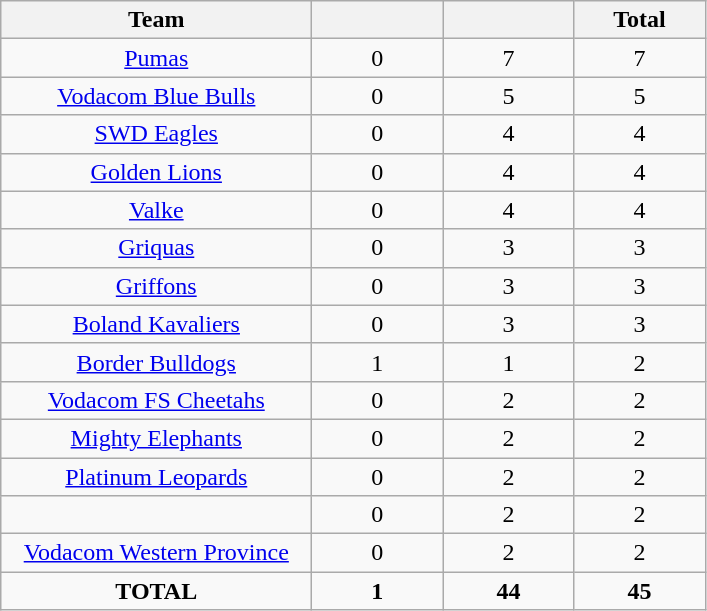<table class="wikitable" style="text-align:center;">
<tr>
<th width=200>Team</th>
<th width=80></th>
<th width=80></th>
<th width=80>Total</th>
</tr>
<tr style="background:#f9f9f9;">
<td><a href='#'>Pumas</a></td>
<td>0</td>
<td>7</td>
<td>7</td>
</tr>
<tr style="background:#f9f9f9;">
<td><a href='#'>Vodacom Blue Bulls</a></td>
<td>0</td>
<td>5</td>
<td>5</td>
</tr>
<tr style="background:#f9f9f9;">
<td><a href='#'>SWD Eagles</a></td>
<td>0</td>
<td>4</td>
<td>4</td>
</tr>
<tr style="background:#f9f9f9;">
<td><a href='#'>Golden Lions</a></td>
<td>0</td>
<td>4</td>
<td>4</td>
</tr>
<tr style="background:#f9f9f9;">
<td><a href='#'>Valke</a></td>
<td>0</td>
<td>4</td>
<td>4</td>
</tr>
<tr style="background:#f9f9f9;">
<td><a href='#'>Griquas</a></td>
<td>0</td>
<td>3</td>
<td>3</td>
</tr>
<tr style="background:#f9f9f9;">
<td><a href='#'>Griffons</a></td>
<td>0</td>
<td>3</td>
<td>3</td>
</tr>
<tr style="background:#f9f9f9;">
<td><a href='#'>Boland Kavaliers</a></td>
<td>0</td>
<td>3</td>
<td>3</td>
</tr>
<tr style="background:#f9f9f9;">
<td><a href='#'>Border Bulldogs</a></td>
<td>1</td>
<td>1</td>
<td>2</td>
</tr>
<tr style="background:#f9f9f9;">
<td><a href='#'>Vodacom FS Cheetahs</a></td>
<td>0</td>
<td>2</td>
<td>2</td>
</tr>
<tr style="background:#f9f9f9;">
<td><a href='#'>Mighty Elephants</a></td>
<td>0</td>
<td>2</td>
<td>2</td>
</tr>
<tr style="background:#f9f9f9;">
<td><a href='#'>Platinum Leopards</a></td>
<td>0</td>
<td>2</td>
<td>2</td>
</tr>
<tr style="background:#f9f9f9;">
<td></td>
<td>0</td>
<td>2</td>
<td>2</td>
</tr>
<tr style="background:#f9f9f9;">
<td><a href='#'>Vodacom Western Province</a></td>
<td>0</td>
<td>2</td>
<td>2</td>
</tr>
<tr style="background:#f9f9f9;">
<td><strong>TOTAL</strong></td>
<td><strong>1</strong></td>
<td><strong>44</strong></td>
<td><strong>45</strong></td>
</tr>
</table>
